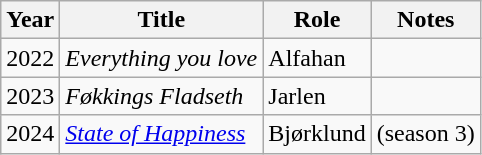<table class="wikitable sortable">
<tr>
<th>Year</th>
<th>Title</th>
<th>Role</th>
<th class="unsortable">Notes</th>
</tr>
<tr>
<td>2022</td>
<td><em>Everything you love</em></td>
<td>Alfahan</td>
<td></td>
</tr>
<tr>
<td>2023</td>
<td><em>Føkkings Fladseth</em></td>
<td>Jarlen</td>
<td></td>
</tr>
<tr>
<td>2024</td>
<td><em><a href='#'>State of Happiness</a></em></td>
<td>Bjørklund</td>
<td>(season 3)</td>
</tr>
</table>
